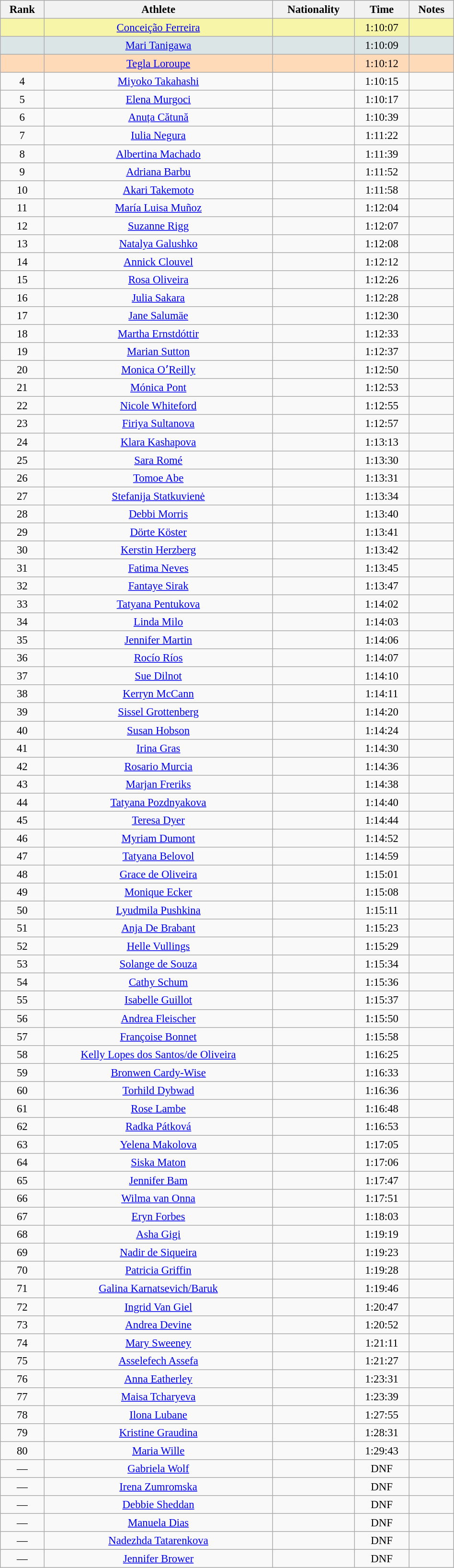<table class="wikitable sortable" style=" text-align:center; font-size:95%;" width="50%">
<tr>
<th>Rank</th>
<th>Athlete</th>
<th>Nationality</th>
<th>Time</th>
<th>Notes</th>
</tr>
<tr bgcolor="#F7F6A8">
<td align=center></td>
<td><a href='#'>Conceição Ferreira</a></td>
<td></td>
<td>1:10:07</td>
<td></td>
</tr>
<tr bgcolor="#DCE5E5">
<td align=center></td>
<td><a href='#'>Mari Tanigawa</a></td>
<td></td>
<td>1:10:09</td>
<td></td>
</tr>
<tr bgcolor="#FFDAB9">
<td align=center></td>
<td><a href='#'>Tegla Loroupe</a></td>
<td></td>
<td>1:10:12</td>
<td></td>
</tr>
<tr>
<td align=center>4</td>
<td><a href='#'>Miyoko Takahashi</a></td>
<td></td>
<td>1:10:15</td>
<td></td>
</tr>
<tr>
<td align=center>5</td>
<td><a href='#'>Elena Murgoci</a></td>
<td></td>
<td>1:10:17</td>
<td></td>
</tr>
<tr>
<td align=center>6</td>
<td><a href='#'>Anuța Cătună</a></td>
<td></td>
<td>1:10:39</td>
<td></td>
</tr>
<tr>
<td align=center>7</td>
<td><a href='#'>Iulia Negura</a></td>
<td></td>
<td>1:11:22</td>
<td></td>
</tr>
<tr>
<td align=center>8</td>
<td><a href='#'>Albertina Machado</a></td>
<td></td>
<td>1:11:39</td>
<td></td>
</tr>
<tr>
<td align=center>9</td>
<td><a href='#'>Adriana Barbu</a></td>
<td></td>
<td>1:11:52</td>
<td></td>
</tr>
<tr>
<td align=center>10</td>
<td><a href='#'>Akari Takemoto</a></td>
<td></td>
<td>1:11:58</td>
<td></td>
</tr>
<tr>
<td align=center>11</td>
<td><a href='#'>María Luisa Muñoz</a></td>
<td></td>
<td>1:12:04</td>
<td></td>
</tr>
<tr>
<td align=center>12</td>
<td><a href='#'>Suzanne Rigg</a></td>
<td></td>
<td>1:12:07</td>
<td></td>
</tr>
<tr>
<td align=center>13</td>
<td><a href='#'>Natalya Galushko</a></td>
<td></td>
<td>1:12:08</td>
<td></td>
</tr>
<tr>
<td align=center>14</td>
<td><a href='#'>Annick Clouvel</a></td>
<td></td>
<td>1:12:12</td>
<td></td>
</tr>
<tr>
<td align=center>15</td>
<td><a href='#'>Rosa Oliveira</a></td>
<td></td>
<td>1:12:26</td>
<td></td>
</tr>
<tr>
<td align=center>16</td>
<td><a href='#'>Julia Sakara</a></td>
<td></td>
<td>1:12:28</td>
<td></td>
</tr>
<tr>
<td align=center>17</td>
<td><a href='#'>Jane Salumäe</a></td>
<td></td>
<td>1:12:30</td>
<td></td>
</tr>
<tr>
<td align=center>18</td>
<td><a href='#'>Martha Ernstdóttir</a></td>
<td></td>
<td>1:12:33</td>
<td></td>
</tr>
<tr>
<td align=center>19</td>
<td><a href='#'>Marian Sutton</a></td>
<td></td>
<td>1:12:37</td>
<td></td>
</tr>
<tr>
<td align=center>20</td>
<td><a href='#'>Monica OʼReilly</a></td>
<td></td>
<td>1:12:50</td>
<td></td>
</tr>
<tr>
<td align=center>21</td>
<td><a href='#'>Mónica Pont</a></td>
<td></td>
<td>1:12:53</td>
<td></td>
</tr>
<tr>
<td align=center>22</td>
<td><a href='#'>Nicole Whiteford</a></td>
<td></td>
<td>1:12:55</td>
<td></td>
</tr>
<tr>
<td align=center>23</td>
<td><a href='#'>Firiya Sultanova</a></td>
<td></td>
<td>1:12:57</td>
<td></td>
</tr>
<tr>
<td align=center>24</td>
<td><a href='#'>Klara Kashapova</a></td>
<td></td>
<td>1:13:13</td>
<td></td>
</tr>
<tr>
<td align=center>25</td>
<td><a href='#'>Sara Romé</a></td>
<td></td>
<td>1:13:30</td>
<td></td>
</tr>
<tr>
<td align=center>26</td>
<td><a href='#'>Tomoe Abe</a></td>
<td></td>
<td>1:13:31</td>
<td></td>
</tr>
<tr>
<td align=center>27</td>
<td><a href='#'>Stefanija Statkuvienė</a></td>
<td></td>
<td>1:13:34</td>
<td></td>
</tr>
<tr>
<td align=center>28</td>
<td><a href='#'>Debbi Morris</a></td>
<td></td>
<td>1:13:40</td>
<td></td>
</tr>
<tr>
<td align=center>29</td>
<td><a href='#'>Dörte Köster</a></td>
<td></td>
<td>1:13:41</td>
<td></td>
</tr>
<tr>
<td align=center>30</td>
<td><a href='#'>Kerstin Herzberg</a></td>
<td></td>
<td>1:13:42</td>
<td></td>
</tr>
<tr>
<td align=center>31</td>
<td><a href='#'>Fatima Neves</a></td>
<td></td>
<td>1:13:45</td>
<td></td>
</tr>
<tr>
<td align=center>32</td>
<td><a href='#'>Fantaye Sirak</a></td>
<td></td>
<td>1:13:47</td>
<td></td>
</tr>
<tr>
<td align=center>33</td>
<td><a href='#'>Tatyana Pentukova</a></td>
<td></td>
<td>1:14:02</td>
<td></td>
</tr>
<tr>
<td align=center>34</td>
<td><a href='#'>Linda Milo</a></td>
<td></td>
<td>1:14:03</td>
<td></td>
</tr>
<tr>
<td align=center>35</td>
<td><a href='#'>Jennifer Martin</a></td>
<td></td>
<td>1:14:06</td>
<td></td>
</tr>
<tr>
<td align=center>36</td>
<td><a href='#'>Rocío Ríos</a></td>
<td></td>
<td>1:14:07</td>
<td></td>
</tr>
<tr>
<td align=center>37</td>
<td><a href='#'>Sue Dilnot</a></td>
<td></td>
<td>1:14:10</td>
<td></td>
</tr>
<tr>
<td align=center>38</td>
<td><a href='#'>Kerryn McCann</a></td>
<td></td>
<td>1:14:11</td>
<td></td>
</tr>
<tr>
<td align=center>39</td>
<td><a href='#'>Sissel Grottenberg</a></td>
<td></td>
<td>1:14:20</td>
<td></td>
</tr>
<tr>
<td align=center>40</td>
<td><a href='#'>Susan Hobson</a></td>
<td></td>
<td>1:14:24</td>
<td></td>
</tr>
<tr>
<td align=center>41</td>
<td><a href='#'>Irina Gras</a></td>
<td></td>
<td>1:14:30</td>
<td></td>
</tr>
<tr>
<td align=center>42</td>
<td><a href='#'>Rosario Murcia</a></td>
<td></td>
<td>1:14:36</td>
<td></td>
</tr>
<tr>
<td align=center>43</td>
<td><a href='#'>Marjan Freriks</a></td>
<td></td>
<td>1:14:38</td>
<td></td>
</tr>
<tr>
<td align=center>44</td>
<td><a href='#'>Tatyana Pozdnyakova</a></td>
<td></td>
<td>1:14:40</td>
<td></td>
</tr>
<tr>
<td align=center>45</td>
<td><a href='#'>Teresa Dyer</a></td>
<td></td>
<td>1:14:44</td>
<td></td>
</tr>
<tr>
<td align=center>46</td>
<td><a href='#'>Myriam Dumont</a></td>
<td></td>
<td>1:14:52</td>
<td></td>
</tr>
<tr>
<td align=center>47</td>
<td><a href='#'>Tatyana Belovol</a></td>
<td></td>
<td>1:14:59</td>
<td></td>
</tr>
<tr>
<td align=center>48</td>
<td><a href='#'>Grace de Oliveira</a></td>
<td></td>
<td>1:15:01</td>
<td></td>
</tr>
<tr>
<td align=center>49</td>
<td><a href='#'>Monique Ecker</a></td>
<td></td>
<td>1:15:08</td>
<td></td>
</tr>
<tr>
<td align=center>50</td>
<td><a href='#'>Lyudmila Pushkina</a></td>
<td></td>
<td>1:15:11</td>
<td></td>
</tr>
<tr>
<td align=center>51</td>
<td><a href='#'>Anja De Brabant</a></td>
<td></td>
<td>1:15:23</td>
<td></td>
</tr>
<tr>
<td align=center>52</td>
<td><a href='#'>Helle Vullings</a></td>
<td></td>
<td>1:15:29</td>
<td></td>
</tr>
<tr>
<td align=center>53</td>
<td><a href='#'>Solange de Souza</a></td>
<td></td>
<td>1:15:34</td>
<td></td>
</tr>
<tr>
<td align=center>54</td>
<td><a href='#'>Cathy Schum</a></td>
<td></td>
<td>1:15:36</td>
<td></td>
</tr>
<tr>
<td align=center>55</td>
<td><a href='#'>Isabelle Guillot</a></td>
<td></td>
<td>1:15:37</td>
<td></td>
</tr>
<tr>
<td align=center>56</td>
<td><a href='#'>Andrea Fleischer</a></td>
<td></td>
<td>1:15:50</td>
<td></td>
</tr>
<tr>
<td align=center>57</td>
<td><a href='#'>Françoise Bonnet</a></td>
<td></td>
<td>1:15:58</td>
<td></td>
</tr>
<tr>
<td align=center>58</td>
<td><a href='#'>Kelly Lopes dos Santos/de Oliveira</a></td>
<td></td>
<td>1:16:25</td>
<td></td>
</tr>
<tr>
<td align=center>59</td>
<td><a href='#'>Bronwen Cardy-Wise</a></td>
<td></td>
<td>1:16:33</td>
<td></td>
</tr>
<tr>
<td align=center>60</td>
<td><a href='#'>Torhild Dybwad</a></td>
<td></td>
<td>1:16:36</td>
<td></td>
</tr>
<tr>
<td align=center>61</td>
<td><a href='#'>Rose Lambe</a></td>
<td></td>
<td>1:16:48</td>
<td></td>
</tr>
<tr>
<td align=center>62</td>
<td><a href='#'>Radka Pátková</a></td>
<td></td>
<td>1:16:53</td>
<td></td>
</tr>
<tr>
<td align=center>63</td>
<td><a href='#'>Yelena Makolova</a></td>
<td></td>
<td>1:17:05</td>
<td></td>
</tr>
<tr>
<td align=center>64</td>
<td><a href='#'>Siska Maton</a></td>
<td></td>
<td>1:17:06</td>
<td></td>
</tr>
<tr>
<td align=center>65</td>
<td><a href='#'>Jennifer Bam</a></td>
<td></td>
<td>1:17:47</td>
<td></td>
</tr>
<tr>
<td align=center>66</td>
<td><a href='#'>Wilma van Onna</a></td>
<td></td>
<td>1:17:51</td>
<td></td>
</tr>
<tr>
<td align=center>67</td>
<td><a href='#'>Eryn Forbes</a></td>
<td></td>
<td>1:18:03</td>
<td></td>
</tr>
<tr>
<td align=center>68</td>
<td><a href='#'>Asha Gigi</a></td>
<td></td>
<td>1:19:19</td>
<td></td>
</tr>
<tr>
<td align=center>69</td>
<td><a href='#'>Nadir de Siqueira</a></td>
<td></td>
<td>1:19:23</td>
<td></td>
</tr>
<tr>
<td align=center>70</td>
<td><a href='#'>Patricia Griffin</a></td>
<td></td>
<td>1:19:28</td>
<td></td>
</tr>
<tr>
<td align=center>71</td>
<td><a href='#'>Galina Karnatsevich/Baruk</a></td>
<td></td>
<td>1:19:46</td>
<td></td>
</tr>
<tr>
<td align=center>72</td>
<td><a href='#'>Ingrid Van Giel</a></td>
<td></td>
<td>1:20:47</td>
<td></td>
</tr>
<tr>
<td align=center>73</td>
<td><a href='#'>Andrea Devine</a></td>
<td></td>
<td>1:20:52</td>
<td></td>
</tr>
<tr>
<td align=center>74</td>
<td><a href='#'>Mary Sweeney</a></td>
<td></td>
<td>1:21:11</td>
<td></td>
</tr>
<tr>
<td align=center>75</td>
<td><a href='#'>Asselefech Assefa</a></td>
<td></td>
<td>1:21:27</td>
<td></td>
</tr>
<tr>
<td align=center>76</td>
<td><a href='#'>Anna Eatherley</a></td>
<td></td>
<td>1:23:31</td>
<td></td>
</tr>
<tr>
<td align=center>77</td>
<td><a href='#'>Maisa Tcharyeva</a></td>
<td></td>
<td>1:23:39</td>
<td></td>
</tr>
<tr>
<td align=center>78</td>
<td><a href='#'>Ilona Lubane</a></td>
<td></td>
<td>1:27:55</td>
<td></td>
</tr>
<tr>
<td align=center>79</td>
<td><a href='#'>Kristine Graudina</a></td>
<td></td>
<td>1:28:31</td>
<td></td>
</tr>
<tr>
<td align=center>80</td>
<td><a href='#'>Maria Wille</a></td>
<td></td>
<td>1:29:43</td>
<td></td>
</tr>
<tr>
<td align=center>—</td>
<td><a href='#'>Gabriela Wolf</a></td>
<td></td>
<td>DNF</td>
<td></td>
</tr>
<tr>
<td align=center>—</td>
<td><a href='#'>Irena Zumromska</a></td>
<td></td>
<td>DNF</td>
<td></td>
</tr>
<tr>
<td align=center>—</td>
<td><a href='#'>Debbie Sheddan</a></td>
<td></td>
<td>DNF</td>
<td></td>
</tr>
<tr>
<td align=center>—</td>
<td><a href='#'>Manuela Dias</a></td>
<td></td>
<td>DNF</td>
<td></td>
</tr>
<tr>
<td align=center>—</td>
<td><a href='#'>Nadezhda Tatarenkova</a></td>
<td></td>
<td>DNF</td>
<td></td>
</tr>
<tr>
<td align=center>—</td>
<td><a href='#'>Jennifer Brower</a></td>
<td></td>
<td>DNF</td>
<td></td>
</tr>
</table>
